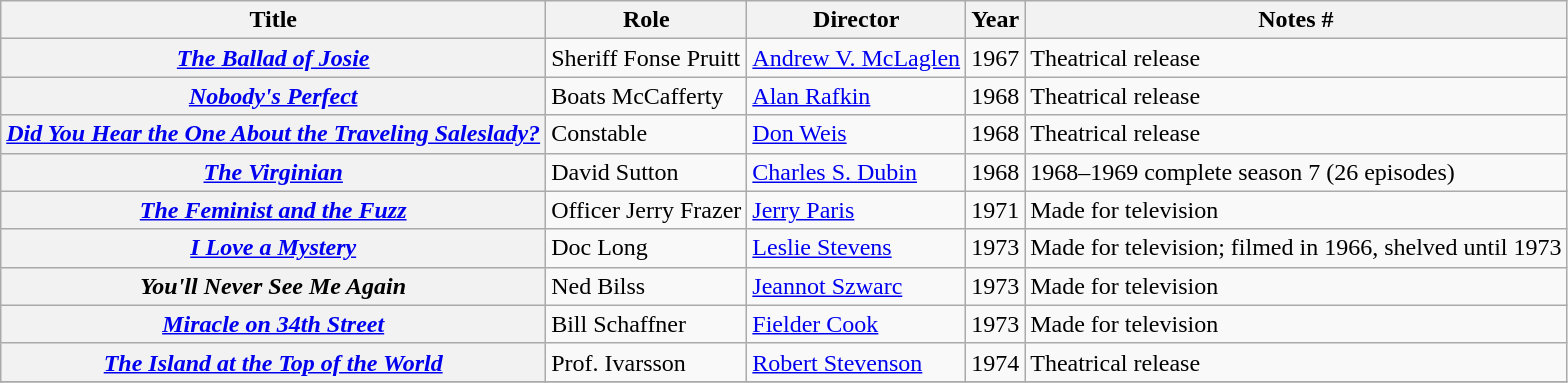<table class="wikitable plainrowheaders sortable">
<tr>
<th scope="col">Title</th>
<th scope="col">Role</th>
<th scope="col">Director</th>
<th scope="col">Year</th>
<th scope="col" class="unsortable">Notes #</th>
</tr>
<tr>
<th scope="row"><em><a href='#'>The Ballad of Josie</a></em></th>
<td>Sheriff Fonse Pruitt</td>
<td><a href='#'>Andrew V. McLaglen</a></td>
<td>1967</td>
<td>Theatrical release</td>
</tr>
<tr>
<th scope="row"><em><a href='#'>Nobody's Perfect</a></em></th>
<td>Boats McCafferty</td>
<td><a href='#'>Alan Rafkin</a></td>
<td>1968</td>
<td>Theatrical release</td>
</tr>
<tr>
<th scope="row"><em><a href='#'>Did You Hear the One About the Traveling Saleslady?</a></em></th>
<td>Constable</td>
<td><a href='#'>Don Weis</a></td>
<td>1968</td>
<td>Theatrical release</td>
</tr>
<tr>
<th scope="row"><em><a href='#'>The Virginian</a></em></th>
<td>David Sutton</td>
<td><a href='#'>Charles S. Dubin</a></td>
<td>1968</td>
<td>1968–1969 complete season 7 (26 episodes)</td>
</tr>
<tr>
<th scope="row"><em><a href='#'>The Feminist and the Fuzz</a></em></th>
<td>Officer Jerry Frazer</td>
<td><a href='#'>Jerry Paris</a></td>
<td>1971</td>
<td>Made for television</td>
</tr>
<tr>
<th scope="row"><em><a href='#'>I Love a Mystery</a></em></th>
<td>Doc Long</td>
<td><a href='#'>Leslie Stevens</a></td>
<td>1973</td>
<td>Made for television; filmed in 1966, shelved until 1973</td>
</tr>
<tr>
<th scope="row"><em>You'll Never See Me Again</em></th>
<td>Ned Bilss</td>
<td><a href='#'>Jeannot Szwarc</a></td>
<td>1973</td>
<td>Made for television</td>
</tr>
<tr>
<th scope="row"><em><a href='#'>Miracle on 34th Street</a></em></th>
<td>Bill Schaffner</td>
<td><a href='#'>Fielder Cook</a></td>
<td>1973</td>
<td>Made for television</td>
</tr>
<tr>
<th scope="row"><em><a href='#'>The Island at the Top of the World</a></em></th>
<td>Prof. Ivarsson</td>
<td><a href='#'>Robert Stevenson</a></td>
<td>1974</td>
<td>Theatrical release</td>
</tr>
<tr>
</tr>
</table>
